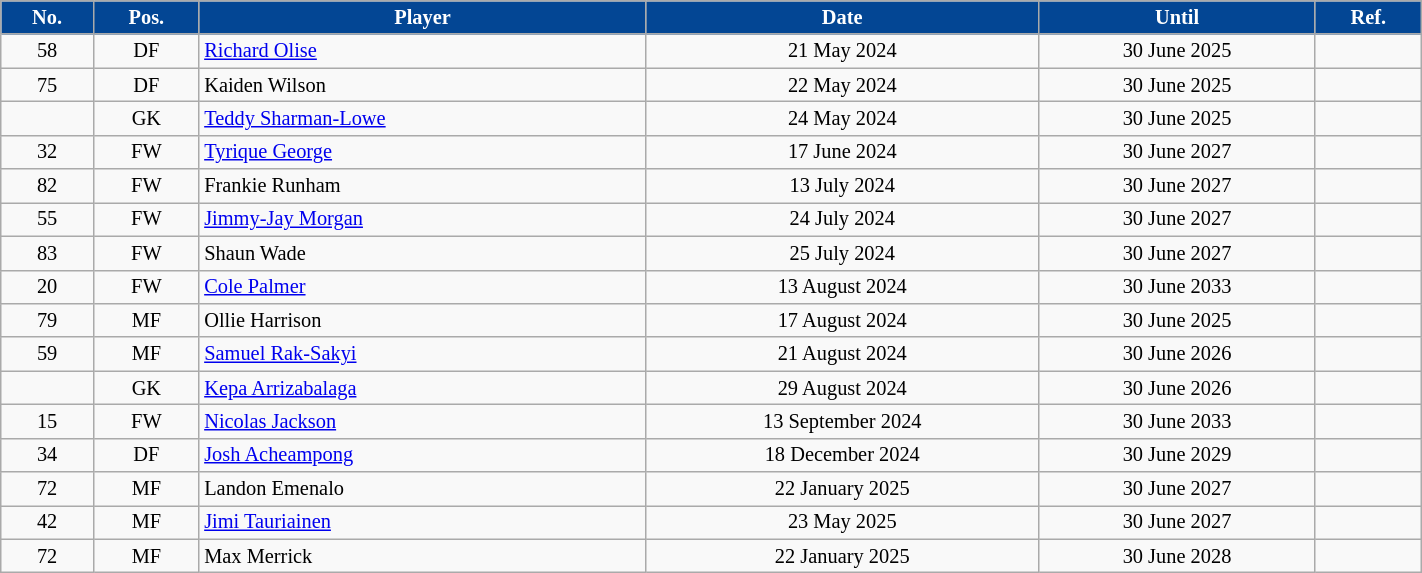<table class="wikitable" style="text-align:center; font-size:85%; width:75%;">
<tr>
<th style=background:#034694;color:#FFFFFF>No.</th>
<th style=background:#034694;color:#FFFFFF>Pos.</th>
<th style=background:#034694;color:#FFFFFF>Player</th>
<th style=background:#034694;color:#FFFFFF>Date</th>
<th style=background:#034694;color:#FFFFFF>Until</th>
<th style=background:#034694;color:#FFFFFF>Ref.</th>
</tr>
<tr>
<td>58</td>
<td>DF</td>
<td align=left> <a href='#'>Richard Olise</a></td>
<td>21 May 2024</td>
<td>30 June 2025</td>
<td></td>
</tr>
<tr>
<td>75</td>
<td>DF</td>
<td align=left> Kaiden Wilson</td>
<td>22 May 2024</td>
<td>30 June 2025</td>
<td></td>
</tr>
<tr>
<td></td>
<td>GK</td>
<td align=left> <a href='#'>Teddy Sharman-Lowe</a></td>
<td>24 May 2024</td>
<td>30 June 2025</td>
<td></td>
</tr>
<tr>
<td>32</td>
<td>FW</td>
<td align=left> <a href='#'>Tyrique George</a></td>
<td>17 June 2024</td>
<td>30 June 2027</td>
<td></td>
</tr>
<tr>
<td>82</td>
<td>FW</td>
<td align=left> Frankie Runham</td>
<td>13 July 2024</td>
<td>30 June 2027</td>
<td></td>
</tr>
<tr>
<td>55</td>
<td>FW</td>
<td align=left> <a href='#'>Jimmy-Jay Morgan</a></td>
<td>24 July 2024</td>
<td>30 June 2027</td>
<td></td>
</tr>
<tr>
<td>83</td>
<td>FW</td>
<td align=left> Shaun Wade</td>
<td>25 July 2024</td>
<td>30 June 2027</td>
<td></td>
</tr>
<tr>
<td>20</td>
<td>FW</td>
<td align=left> <a href='#'>Cole Palmer</a></td>
<td>13 August 2024</td>
<td>30 June 2033</td>
<td></td>
</tr>
<tr>
<td>79</td>
<td>MF</td>
<td align=left> Ollie Harrison</td>
<td>17 August 2024</td>
<td>30 June 2025</td>
<td></td>
</tr>
<tr>
<td>59</td>
<td>MF</td>
<td align=left> <a href='#'>Samuel Rak-Sakyi</a></td>
<td>21 August 2024</td>
<td>30 June 2026</td>
<td></td>
</tr>
<tr>
<td></td>
<td>GK</td>
<td align=left> <a href='#'>Kepa Arrizabalaga</a></td>
<td>29 August 2024</td>
<td>30 June 2026</td>
<td></td>
</tr>
<tr>
<td>15</td>
<td>FW</td>
<td align=left> <a href='#'>Nicolas Jackson</a></td>
<td>13 September 2024</td>
<td>30 June 2033</td>
<td></td>
</tr>
<tr>
<td>34</td>
<td>DF</td>
<td align=left> <a href='#'>Josh Acheampong</a></td>
<td>18 December 2024</td>
<td>30 June 2029</td>
<td></td>
</tr>
<tr>
<td>72</td>
<td>MF</td>
<td align=left> Landon Emenalo</td>
<td>22 January 2025</td>
<td>30 June 2027</td>
<td></td>
</tr>
<tr>
<td>42</td>
<td>MF</td>
<td align=left> <a href='#'>Jimi Tauriainen</a></td>
<td>23 May 2025</td>
<td>30 June 2027</td>
<td></td>
</tr>
<tr>
<td>72</td>
<td>MF</td>
<td align=left> Max Merrick</td>
<td>22 January 2025</td>
<td>30 June 2028</td>
<td></td>
</tr>
</table>
